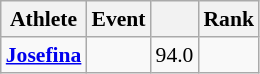<table class="wikitable" style="font-size:90%">
<tr>
<th>Athlete</th>
<th>Event</th>
<th></th>
<th>Rank</th>
</tr>
<tr align=center>
<td align=left><strong><a href='#'>Josefina </a></strong></td>
<td align=left><a href='#'></a></td>
<td>94.0</td>
<td></td>
</tr>
</table>
